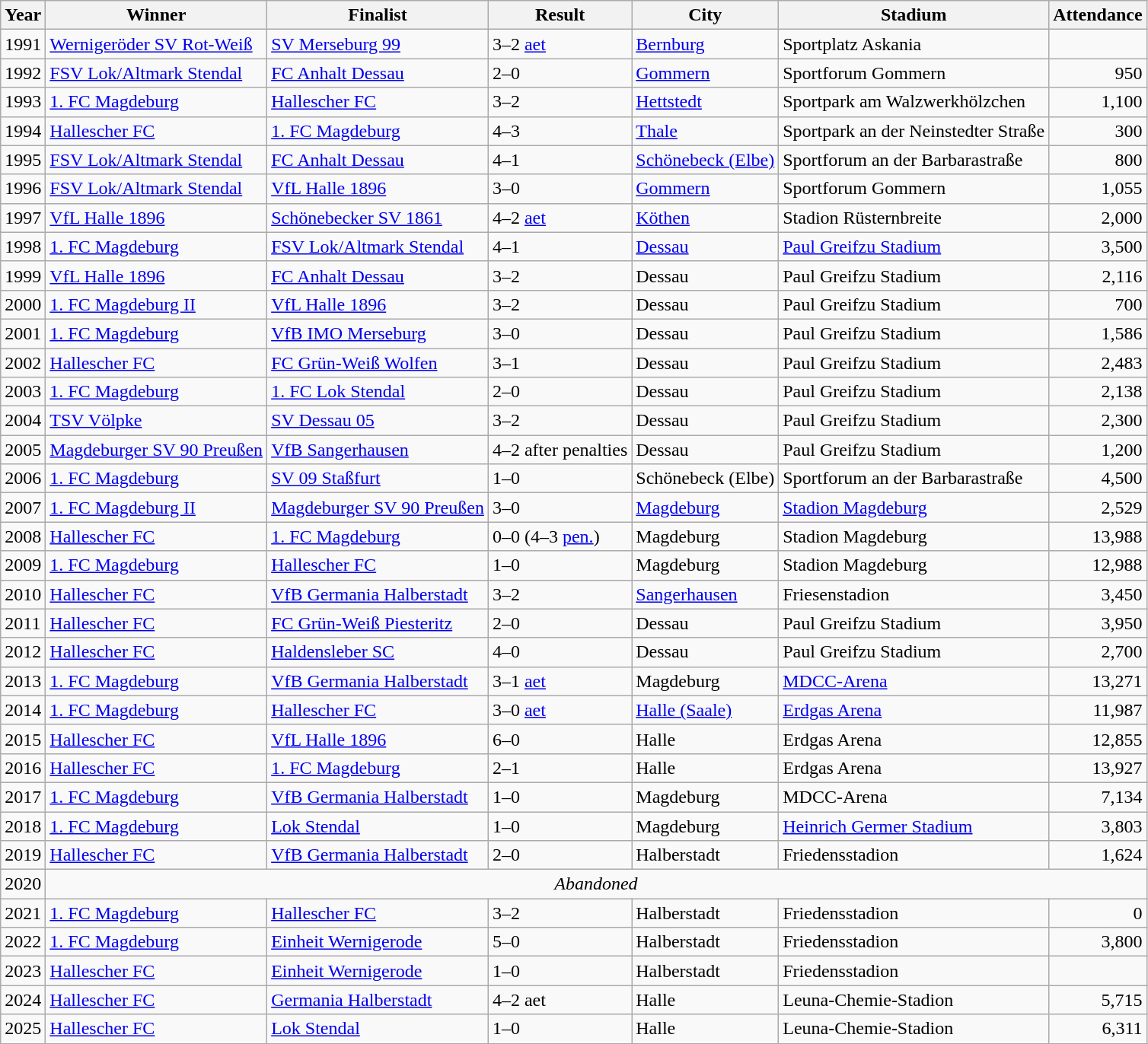<table class="wikitable sortable">
<tr>
<th>Year</th>
<th>Winner</th>
<th>Finalist</th>
<th>Result</th>
<th>City</th>
<th>Stadium</th>
<th>Attendance</th>
</tr>
<tr>
<td>1991</td>
<td><a href='#'>Wernigeröder SV Rot-Weiß</a></td>
<td><a href='#'>SV Merseburg 99</a></td>
<td>3–2 <a href='#'>aet</a></td>
<td><a href='#'>Bernburg</a></td>
<td>Sportplatz Askania</td>
<td></td>
</tr>
<tr>
<td>1992</td>
<td><a href='#'>FSV Lok/Altmark Stendal</a></td>
<td><a href='#'>FC Anhalt Dessau</a></td>
<td>2–0</td>
<td><a href='#'>Gommern</a></td>
<td>Sportforum Gommern</td>
<td align="right">950</td>
</tr>
<tr>
<td>1993</td>
<td><a href='#'>1. FC Magdeburg</a></td>
<td><a href='#'>Hallescher FC</a></td>
<td>3–2</td>
<td><a href='#'>Hettstedt</a></td>
<td>Sportpark am Walzwerkhölzchen</td>
<td align="right">1,100</td>
</tr>
<tr>
<td>1994</td>
<td><a href='#'>Hallescher FC</a></td>
<td><a href='#'>1. FC Magdeburg</a></td>
<td>4–3</td>
<td><a href='#'>Thale</a></td>
<td>Sportpark an der Neinstedter Straße</td>
<td align="right">300</td>
</tr>
<tr>
<td>1995</td>
<td><a href='#'>FSV Lok/Altmark Stendal</a></td>
<td><a href='#'>FC Anhalt Dessau</a></td>
<td>4–1</td>
<td><a href='#'>Schönebeck (Elbe)</a></td>
<td>Sportforum an der Barbarastraße</td>
<td align="right">800</td>
</tr>
<tr>
<td>1996</td>
<td><a href='#'>FSV Lok/Altmark Stendal</a></td>
<td><a href='#'>VfL Halle 1896</a></td>
<td>3–0</td>
<td><a href='#'>Gommern</a></td>
<td>Sportforum Gommern</td>
<td align="right">1,055</td>
</tr>
<tr>
<td>1997</td>
<td><a href='#'>VfL Halle 1896</a></td>
<td><a href='#'>Schönebecker SV 1861</a></td>
<td>4–2 <a href='#'>aet</a></td>
<td><a href='#'>Köthen</a></td>
<td>Stadion Rüsternbreite</td>
<td align="right">2,000</td>
</tr>
<tr>
<td>1998</td>
<td><a href='#'>1. FC Magdeburg</a></td>
<td><a href='#'>FSV Lok/Altmark Stendal</a></td>
<td>4–1</td>
<td><a href='#'>Dessau</a></td>
<td><a href='#'>Paul Greifzu Stadium</a></td>
<td align="right">3,500</td>
</tr>
<tr>
<td>1999</td>
<td><a href='#'>VfL Halle 1896</a></td>
<td><a href='#'>FC Anhalt Dessau</a></td>
<td>3–2</td>
<td>Dessau</td>
<td>Paul Greifzu Stadium</td>
<td align="right">2,116</td>
</tr>
<tr>
<td>2000</td>
<td><a href='#'>1. FC Magdeburg II</a></td>
<td><a href='#'>VfL Halle 1896</a></td>
<td>3–2</td>
<td>Dessau</td>
<td>Paul Greifzu Stadium</td>
<td align="right">700</td>
</tr>
<tr>
<td>2001</td>
<td><a href='#'>1. FC Magdeburg</a></td>
<td><a href='#'>VfB IMO Merseburg</a></td>
<td>3–0</td>
<td>Dessau</td>
<td>Paul Greifzu Stadium</td>
<td align="right">1,586</td>
</tr>
<tr>
<td>2002</td>
<td><a href='#'>Hallescher FC</a></td>
<td><a href='#'>FC Grün-Weiß Wolfen</a></td>
<td>3–1</td>
<td>Dessau</td>
<td>Paul Greifzu Stadium</td>
<td align="right">2,483</td>
</tr>
<tr>
<td>2003</td>
<td><a href='#'>1. FC Magdeburg</a></td>
<td><a href='#'>1. FC Lok Stendal</a></td>
<td>2–0</td>
<td>Dessau</td>
<td>Paul Greifzu Stadium</td>
<td align="right">2,138</td>
</tr>
<tr>
<td>2004</td>
<td><a href='#'>TSV Völpke</a></td>
<td><a href='#'>SV Dessau 05</a></td>
<td>3–2</td>
<td>Dessau</td>
<td>Paul Greifzu Stadium</td>
<td align="right">2,300</td>
</tr>
<tr>
<td>2005</td>
<td><a href='#'>Magdeburger SV 90 Preußen</a></td>
<td><a href='#'>VfB Sangerhausen</a></td>
<td>4–2 after penalties</td>
<td>Dessau</td>
<td>Paul Greifzu Stadium</td>
<td align="right">1,200</td>
</tr>
<tr>
<td>2006</td>
<td><a href='#'>1. FC Magdeburg</a></td>
<td><a href='#'>SV 09 Staßfurt</a></td>
<td>1–0</td>
<td>Schönebeck (Elbe)</td>
<td>Sportforum an der Barbarastraße</td>
<td align="right">4,500</td>
</tr>
<tr>
<td>2007</td>
<td><a href='#'>1. FC Magdeburg II</a></td>
<td><a href='#'>Magdeburger SV 90 Preußen</a></td>
<td>3–0</td>
<td><a href='#'>Magdeburg</a></td>
<td><a href='#'>Stadion Magdeburg</a></td>
<td align="right">2,529</td>
</tr>
<tr>
<td>2008</td>
<td><a href='#'>Hallescher FC</a></td>
<td><a href='#'>1. FC Magdeburg</a></td>
<td>0–0 (4–3 <a href='#'>pen.</a>)</td>
<td>Magdeburg</td>
<td>Stadion Magdeburg</td>
<td align="right">13,988</td>
</tr>
<tr>
<td>2009</td>
<td><a href='#'>1. FC Magdeburg</a></td>
<td><a href='#'>Hallescher FC</a></td>
<td>1–0</td>
<td>Magdeburg</td>
<td>Stadion Magdeburg</td>
<td align="right">12,988</td>
</tr>
<tr>
<td>2010</td>
<td><a href='#'>Hallescher FC</a></td>
<td><a href='#'>VfB Germania Halberstadt</a></td>
<td>3–2</td>
<td><a href='#'>Sangerhausen</a></td>
<td>Friesenstadion</td>
<td align="right">3,450</td>
</tr>
<tr>
<td>2011</td>
<td><a href='#'>Hallescher FC</a></td>
<td><a href='#'>FC Grün-Weiß Piesteritz</a></td>
<td>2–0</td>
<td>Dessau</td>
<td>Paul Greifzu Stadium</td>
<td align="right">3,950</td>
</tr>
<tr>
<td>2012</td>
<td><a href='#'>Hallescher FC</a></td>
<td><a href='#'>Haldensleber SC</a></td>
<td>4–0</td>
<td>Dessau</td>
<td>Paul Greifzu Stadium</td>
<td align="right">2,700</td>
</tr>
<tr>
<td>2013</td>
<td><a href='#'>1. FC Magdeburg</a></td>
<td><a href='#'>VfB Germania Halberstadt</a></td>
<td>3–1 <a href='#'>aet</a></td>
<td>Magdeburg</td>
<td><a href='#'>MDCC-Arena</a></td>
<td align="right">13,271</td>
</tr>
<tr>
<td>2014</td>
<td><a href='#'>1. FC Magdeburg</a></td>
<td><a href='#'>Hallescher FC</a></td>
<td>3–0 <a href='#'>aet</a></td>
<td><a href='#'>Halle (Saale)</a></td>
<td><a href='#'>Erdgas Arena</a></td>
<td align="right">11,987</td>
</tr>
<tr>
<td>2015</td>
<td><a href='#'>Hallescher FC</a></td>
<td><a href='#'>VfL Halle 1896</a></td>
<td>6–0</td>
<td>Halle</td>
<td>Erdgas Arena</td>
<td align="right">12,855</td>
</tr>
<tr>
<td>2016</td>
<td><a href='#'>Hallescher FC</a></td>
<td><a href='#'>1. FC Magdeburg</a></td>
<td>2–1</td>
<td>Halle</td>
<td>Erdgas Arena</td>
<td align="right">13,927</td>
</tr>
<tr>
<td>2017</td>
<td><a href='#'>1. FC Magdeburg</a></td>
<td><a href='#'>VfB Germania Halberstadt</a></td>
<td>1–0</td>
<td>Magdeburg</td>
<td>MDCC-Arena</td>
<td align="right">7,134</td>
</tr>
<tr>
<td>2018</td>
<td><a href='#'>1. FC Magdeburg</a></td>
<td><a href='#'>Lok Stendal</a></td>
<td>1–0</td>
<td>Magdeburg</td>
<td><a href='#'>Heinrich Germer Stadium</a></td>
<td align="right">3,803</td>
</tr>
<tr>
<td>2019</td>
<td><a href='#'>Hallescher FC</a></td>
<td><a href='#'>VfB Germania Halberstadt</a></td>
<td>2–0</td>
<td>Halberstadt</td>
<td>Friedensstadion</td>
<td align="right">1,624</td>
</tr>
<tr>
<td>2020</td>
<td colspan=6 align=center><em>Abandoned</em></td>
</tr>
<tr>
<td>2021</td>
<td><a href='#'>1. FC Magdeburg</a></td>
<td><a href='#'>Hallescher FC</a></td>
<td>3–2</td>
<td>Halberstadt</td>
<td>Friedensstadion</td>
<td align="right">0</td>
</tr>
<tr>
<td>2022</td>
<td><a href='#'>1. FC Magdeburg</a></td>
<td><a href='#'>Einheit Wernigerode</a></td>
<td>5–0</td>
<td>Halberstadt</td>
<td>Friedensstadion</td>
<td align="right">3,800</td>
</tr>
<tr>
<td>2023</td>
<td><a href='#'>Hallescher FC</a></td>
<td><a href='#'>Einheit Wernigerode</a></td>
<td>1–0</td>
<td>Halberstadt</td>
<td>Friedensstadion</td>
<td align="right"></td>
</tr>
<tr>
<td>2024</td>
<td><a href='#'>Hallescher FC</a></td>
<td><a href='#'>Germania Halberstadt</a></td>
<td>4–2 aet</td>
<td>Halle</td>
<td>Leuna-Chemie-Stadion</td>
<td align="right">5,715</td>
</tr>
<tr>
<td>2025</td>
<td><a href='#'>Hallescher FC</a></td>
<td><a href='#'>Lok Stendal</a></td>
<td>1–0</td>
<td>Halle</td>
<td>Leuna-Chemie-Stadion</td>
<td align="right">6,311</td>
</tr>
</table>
